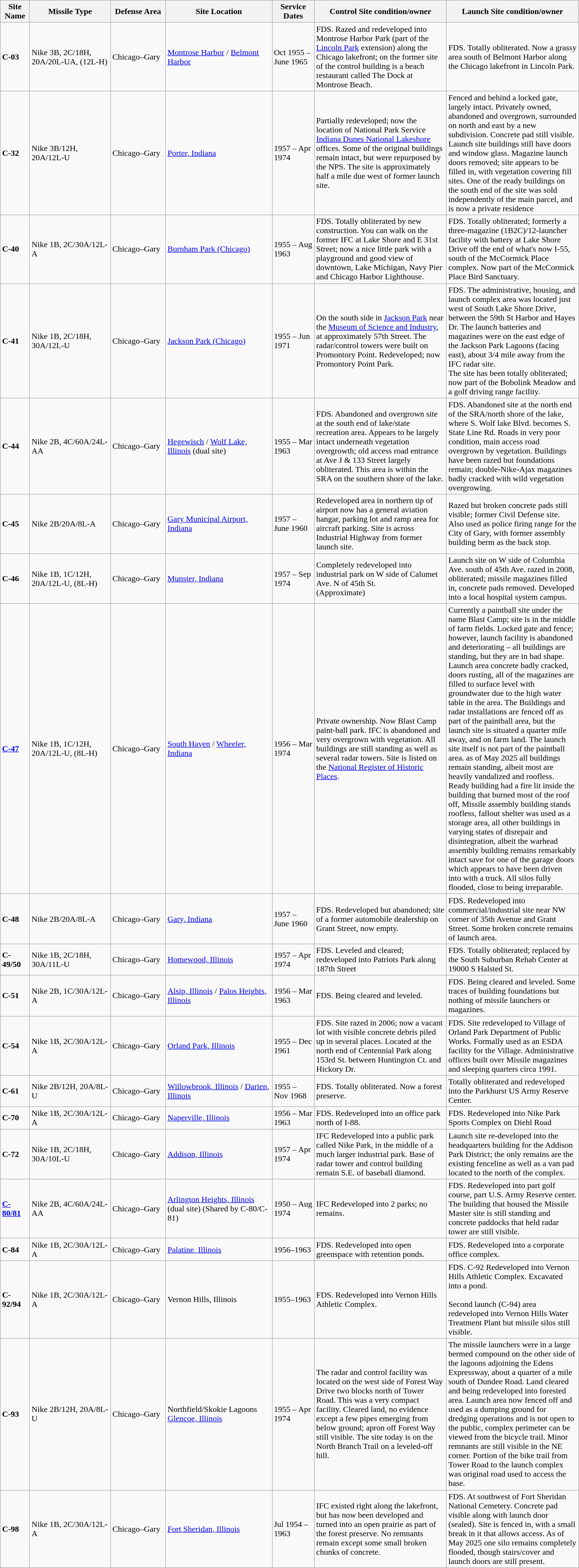<table class="wikitable sortable">
<tr>
<th scope="col" style="width:50px;">Site Name</th>
<th scope="col" style="width:150px;">Missile Type</th>
<th scope="col" style="width:100px;">Defense Area</th>
<th scope="col" style="width:200px;">Site Location</th>
<th scope="col" style="width:75px;">Service Dates</th>
<th scope="col" style="width:250px;">Control Site condition/owner</th>
<th scope="col" style="width:250px;">Launch Site condition/owner</th>
</tr>
<tr>
<td><strong>C-03</strong></td>
<td>Nike 3B, 2C/18H, 20A/20L-UA, (12L-H)</td>
<td>Chicago–Gary</td>
<td><a href='#'>Montrose Harbor</a> / <a href='#'>Belmont Harbor</a></td>
<td>Oct 1955 – June 1965</td>
<td>FDS. Razed and redeveloped into Montrose Harbor Park (part of the <a href='#'>Lincoln Park</a> extension) along the Chicago lakefront; on the former site of the control building is a beach restaurant called The Dock at Montrose Beach.<br></td>
<td>FDS. Totally obliterated. Now a grassy area south of Belmont Harbor along the Chicago lakefront in Lincoln Park. <br></td>
</tr>
<tr>
<td><strong>C-32</strong></td>
<td>Nike 3B/12H, 20A/12L-U</td>
<td>Chicago–Gary</td>
<td><a href='#'>Porter, Indiana</a></td>
<td>1957 – Apr 1974</td>
<td>Partially redeveloped; now the location of National Park Service <a href='#'>Indiana Dunes National Lakeshore</a> offices. Some of the original buildings remain intact, but were repurposed by the NPS. The site is approximately half a mile due west of former launch site.<br></td>
<td>Fenced and behind a locked gate, largely intact. Privately owned, abandoned and overgrown, surrounded on north and east by a new subdivision. Concrete pad still visible. Launch site buildings still have doors and window glass. Magazine launch doors removed; site appears to be filled in, with vegetation covering fill sites. One of the ready buildings on the south end of the site was sold independently of the main parcel, and is now a private residence <br></td>
</tr>
<tr>
<td><strong>C-40</strong></td>
<td>Nike 1B, 2C/30A/12L-A</td>
<td>Chicago–Gary</td>
<td><a href='#'>Burnham Park (Chicago)</a></td>
<td>1955 – Aug 1963</td>
<td>FDS. Totally obliterated by new construction. You can walk on the former IFC at Lake Shore and E 31st Street; now a nice little park with a playground and good view of downtown, Lake Michigan, Navy Pier and Chicago Harbor Lighthouse. <br></td>
<td>FDS. Totally obliterated; formerly a three-magazine (1B2C)/12-launcher facility with battery at Lake Shore Drive off the end of what's now I-55, south of the McCormick Place complex. Now part of the McCormick Place Bird Sanctuary.<br></td>
</tr>
<tr>
<td><strong>C-41</strong></td>
<td>Nike 1B, 2C/18H, 30A/12L-U</td>
<td>Chicago–Gary</td>
<td><a href='#'>Jackson Park (Chicago)</a></td>
<td>1955 – Jun 1971</td>
<td>On the south side in <a href='#'>Jackson Park</a> near the <a href='#'>Museum of Science and Industry</a>, at approximately 57th Street. The radar/control towers were built on Promontory Point. Redeveloped; now Promontory Point Park.<br></td>
<td>FDS. The administrative, housing, and launch complex area was located just west of South Lake Shore Drive, between the 59th St Harbor and Hayes Dr. The launch batteries and magazines were on the east edge of the Jackson Park Lagoons (facing east), about 3/4 mile away from the IFC radar site. <br> The site has been totally obliterated; now part of the Bobolink Meadow and a golf driving range facility.<br></td>
</tr>
<tr>
<td><strong>C-44</strong></td>
<td>Nike 2B, 4C/60A/24L-AA</td>
<td>Chicago–Gary</td>
<td><a href='#'>Hegewisch</a> / <a href='#'>Wolf Lake, Illinois</a> (dual site)</td>
<td>1955 – Mar 1963</td>
<td>FDS. Abandoned and overgrown site at the south end of lake/state recreation area. Appears to be largely intact underneath vegetation overgrowth; old access road entrance at Ave J & 133 Street largely obliterated. This area is within the SRA on the southern shore of the lake.<br></td>
<td>FDS. Abandoned site at the north end of the SRA/north shore of the lake, where S. Wolf lake Blvd. becomes S. State Line Rd. Roads in very poor condition, main access road overgrown by vegetation. Buildings have been razed but foundations remain; double-Nike-Ajax magazines badly cracked with wild vegetation overgrowing.<br></td>
</tr>
<tr>
<td><strong>C-45</strong></td>
<td>Nike 2B/20A/8L-A</td>
<td>Chicago–Gary</td>
<td><a href='#'>Gary Municipal Airport, Indiana</a></td>
<td>1957 – June 1960</td>
<td>Redeveloped area in northern tip of airport now has a general aviation hangar, parking lot and ramp area for aircraft parking. Site is across Industrial Highway from former launch site. <br></td>
<td>Razed but broken concrete pads still visible; former Civil Defense site. Also used as police firing range for the City of Gary, with former assembly building berm as the back stop.<br></td>
</tr>
<tr>
<td><strong>C-46</strong></td>
<td>Nike 1B, 1C/12H, 20A/12L-U, (8L-H)</td>
<td>Chicago–Gary</td>
<td><a href='#'>Munster, Indiana</a></td>
<td>1957 – Sep 1974</td>
<td>Completely redeveloped into industrial park on W side of Calumet Ave. N of 45th St. <br> (Approximate)</td>
<td>Launch site on W side of Columbia Ave. south of 45th Ave. razed in 2008, obliterated; missile magazines filled in, concrete pads removed. Developed into a local hospital system campus.<br></td>
</tr>
<tr>
<td><strong><a href='#'>C-47</a></strong></td>
<td>Nike 1B, 1C/12H, 20A/12L-U, (8L-H)</td>
<td>Chicago–Gary</td>
<td><a href='#'>South Haven</a> / <a href='#'>Wheeler, Indiana</a></td>
<td>1956 – Mar 1974</td>
<td>Private ownership. Now Blast Camp paint-ball park. IFC is abandoned and very overgrown with vegetation. All buildings are still standing as well as several radar towers. Site is listed on the <a href='#'>National Register of Historic Places</a>.<br></td>
<td>Currently a paintball site under the name Blast Camp; site is in the middle of farm fields. Locked gate and fence; however, launch facility is abandoned and deteriorating – all buildings are standing, but they are in bad shape. Launch area concrete badly cracked, doors rusting, all of the magazines are filled to surface level with groundwater due to the high water table in the area. The Buildings and radar installations are fenced off as part of the paintball area, but the launch site is situated a quarter mile away, and on farm land. The launch site itself is not part of the paintball area. as of May 2025 all buildings remain standing, albeit most are heavily vandalized and roofless. Ready building had a fire lit inside the building that burned most of the roof off, Missile assembly building stands roofless, fallout shelter was used as a storage area, all other buildings in varying states of disrepair and disintegration, albeit the warhead assembly building remains remarkably intact save for one of the garage doors which appears to have been driven into with a truck. All silos fully flooded, close to being irreparable. <br></td>
</tr>
<tr>
<td><strong>C-48</strong></td>
<td>Nike 2B/20A/8L-A</td>
<td>Chicago–Gary</td>
<td><a href='#'>Gary, Indiana</a></td>
<td>1957 – June 1960</td>
<td>FDS. Redeveloped but abandoned; site of a former automobile dealership on Grant Street, now empty.<br></td>
<td>FDS. Redeveloped into commercial/industrial site near NW corner of 35th Avenue and Grant Street. Some broken concrete remains of launch area.<br></td>
</tr>
<tr>
<td><strong>C-49/50</strong></td>
<td>Nike 1B, 2C/18H, 30A/11L-U</td>
<td>Chicago–Gary</td>
<td><a href='#'>Homewood, Illinois</a></td>
<td>1957 – Apr 1974</td>
<td>FDS. Leveled and cleared; redeveloped into Patriots Park along 187th Street<br></td>
<td>FDS. Totally obliterated; replaced by the South Suburban Rehab Center at 19000 S Halsted St. <br></td>
</tr>
<tr>
<td><strong>C-51</strong></td>
<td>Nike 2B, 1C/30A/12L-A</td>
<td>Chicago–Gary</td>
<td><a href='#'>Alsip, Illinois</a> / <a href='#'>Palos Heights, Illinois</a></td>
<td>1956 – Mar 1963</td>
<td>FDS. Being cleared and leveled. <br></td>
<td>FDS. Being cleared and leveled. Some traces of building foundations but nothing of missile launchers or magazines. <br></td>
</tr>
<tr>
<td><strong>C-54</strong></td>
<td>Nike 1B, 2C/30A/12L-A</td>
<td>Chicago–Gary</td>
<td><a href='#'>Orland Park, Illinois</a></td>
<td>1955 – Dec 1961</td>
<td>FDS. Site razed in 2006; now a vacant lot with visible concrete debris piled up in several places. Located at the north end of Centennial Park along 153rd St. between Huntington Ct. and Hickory Dr. <br></td>
<td>FDS. Site redeveloped to Village of Orland Park Department of Public Works. Formally used as an ESDA facility for the Village. Administrative offices built over Missile magazines and sleeping quarters circa 1991.<br></td>
</tr>
<tr>
<td><strong>C-61</strong></td>
<td>Nike 2B/12H, 20A/8L-U</td>
<td>Chicago–Gary</td>
<td><a href='#'>Willowbrook, Illinois</a> / <a href='#'>Darien, Illinois</a></td>
<td>1955 – Nov 1968</td>
<td>FDS. Totally obliterated. Now a forest preserve.<br></td>
<td>Totally obliterated and redeveloped into the Parkhurst US Army Reserve Center.<br></td>
</tr>
<tr>
<td><strong>C-70</strong></td>
<td>Nike 1B, 2C/30A/12L-A</td>
<td>Chicago–Gary</td>
<td><a href='#'>Naperville, Illinois</a></td>
<td>1956 – Mar 1963</td>
<td>FDS. Redeveloped into an office park north of I-88. <br></td>
<td>FDS. Redeveloped into Nike Park Sports Complex on Diehl Road<br></td>
</tr>
<tr>
<td><strong>C-72</strong></td>
<td>Nike 1B, 2C/18H, 30A/10L-U</td>
<td>Chicago–Gary</td>
<td><a href='#'>Addison, Illinois</a></td>
<td>1957 – Apr 1974</td>
<td>IFC Redeveloped into a public park called Nike Park, in the middle of a much larger industrial park. Base of radar tower and control building remain S.E. of baseball diamond. <br></td>
<td>Launch site re-developed into the headquarters building for the Addison Park District; the only remains are the existing fenceline as well as a van pad located to the north of the complex.<br></td>
</tr>
<tr>
<td><strong><a href='#'>C-80/81</a></strong></td>
<td>Nike 2B, 4C/60A/24L-AA</td>
<td>Chicago–Gary</td>
<td><a href='#'>Arlington Heights, Illinois</a> (dual site) (Shared by C-80/C-81)</td>
<td>1950 – Aug 1974</td>
<td>IFC Redeveloped into 2 parks; no remains.<br></td>
<td>FDS. Redeveloped into part golf course, part U.S. Army Reserve center. The building that housed the Missile Master site is still standing and concrete paddocks that held radar tower are still visible.<br></td>
</tr>
<tr>
<td><strong>C-84</strong></td>
<td>Nike 1B, 2C/30A/12L-A</td>
<td>Chicago–Gary</td>
<td><a href='#'>Palatine, Illinois</a></td>
<td>1956–1963</td>
<td>FDS. Redeveloped into open greenspace with retention ponds. <br></td>
<td>FDS. Redeveloped into a corporate office complex. <br></td>
</tr>
<tr>
<td><strong>C-92/94</strong></td>
<td>Nike 1B, 2C/30A/12L-A</td>
<td>Chicago–Gary</td>
<td>Vernon Hills, Illinois</td>
<td>1955–1963</td>
<td>FDS. Redeveloped into Vernon Hills Athletic Complex. <br></td>
<td>FDS. C-92 Redeveloped into Vernon Hills Athletic Complex. Excavated into a pond.<br><br>Second launch (C-94) area redeveloped into Vernon Hills Water Treatment Plant but missile silos still visible.<br></td>
</tr>
<tr>
<td><strong>C-93</strong></td>
<td>Nike 2B/12H, 20A/8L-U</td>
<td>Chicago–Gary</td>
<td>Northfield/Skokie Lagoons <a href='#'>Glencoe, Illinois</a></td>
<td>1955 – Apr 1974</td>
<td>The radar and control facility was located on the west side of Forest Way Drive two blocks north of Tower Road. This was a very compact facility. Cleared land, no evidence except a few pipes emerging from below ground; apron off Forest Way still visible. The site today is on the North Branch Trail on a leveled-off hill. <br></td>
<td>The missile launchers were in a large bermed compound on the other side of the lagoons adjoining the Edens Expressway, about a quarter of a mile south of Dundee Road. Land cleared and being redeveloped into forested area. Launch area now fenced off and used as a dumping ground for dredging operations and is not open to the public, complex perimeter can be viewed from the bicycle trail. Minor remnants are still visible in the NE corner. Portion of the bike trail from Tower Road to the launch complex was original road used to access the base. <br></td>
</tr>
<tr>
<td><strong>C-98</strong></td>
<td>Nike 1B, 2C/30A/12L-A</td>
<td>Chicago–Gary</td>
<td><a href='#'>Fort Sheridan, Illinois</a></td>
<td>Jul 1954 – 1963</td>
<td>IFC existed right along the lakefront, but has now been developed and turned into an open prairie as part of the forest preserve. No remnants remain except some small broken chunks of concrete.<br></td>
<td>FDS. At southwest of Fort Sheridan National Cemetery. Concrete pad visible along with launch door (sealed). Site is fenced in, with a small break in it that allows access. As of May 2025 one silo remains completely flooded, though stairs/cover and launch doors are still present.  <br></td>
</tr>
</table>
